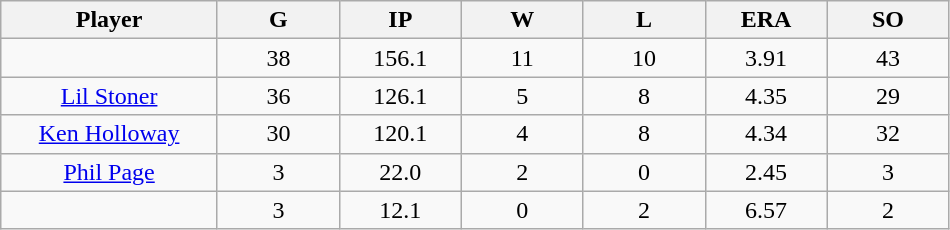<table class="wikitable sortable">
<tr>
<th bgcolor="#DDDDFF" width="16%">Player</th>
<th bgcolor="#DDDDFF" width="9%">G</th>
<th bgcolor="#DDDDFF" width="9%">IP</th>
<th bgcolor="#DDDDFF" width="9%">W</th>
<th bgcolor="#DDDDFF" width="9%">L</th>
<th bgcolor="#DDDDFF" width="9%">ERA</th>
<th bgcolor="#DDDDFF" width="9%">SO</th>
</tr>
<tr align="center">
<td></td>
<td>38</td>
<td>156.1</td>
<td>11</td>
<td>10</td>
<td>3.91</td>
<td>43</td>
</tr>
<tr align="center">
<td><a href='#'>Lil Stoner</a></td>
<td>36</td>
<td>126.1</td>
<td>5</td>
<td>8</td>
<td>4.35</td>
<td>29</td>
</tr>
<tr align="center">
<td><a href='#'>Ken Holloway</a></td>
<td>30</td>
<td>120.1</td>
<td>4</td>
<td>8</td>
<td>4.34</td>
<td>32</td>
</tr>
<tr align="center">
<td><a href='#'>Phil Page</a></td>
<td>3</td>
<td>22.0</td>
<td>2</td>
<td>0</td>
<td>2.45</td>
<td>3</td>
</tr>
<tr align="center">
<td></td>
<td>3</td>
<td>12.1</td>
<td>0</td>
<td>2</td>
<td>6.57</td>
<td>2</td>
</tr>
</table>
